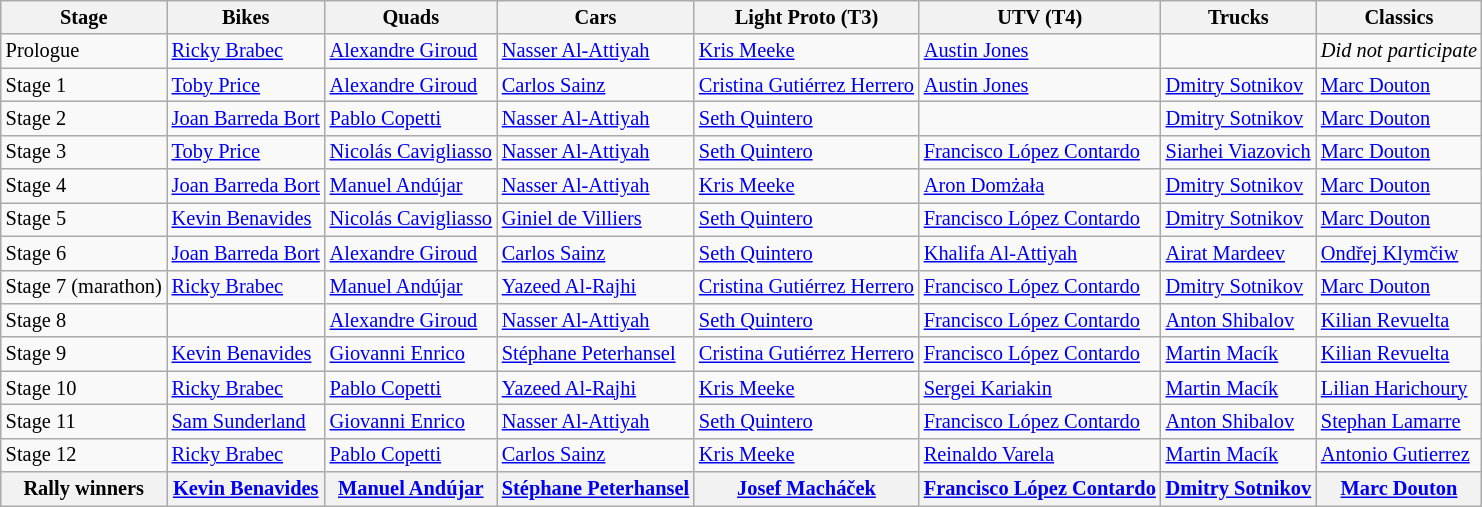<table class="wikitable" style="font-size:85%;">
<tr>
<th>Stage</th>
<th>Bikes</th>
<th>Quads</th>
<th>Cars</th>
<th>Light Proto (T3)</th>
<th>UTV (T4)</th>
<th>Trucks</th>
<th>Classics</th>
</tr>
<tr>
<td>Prologue</td>
<td> <a href='#'>Ricky Brabec</a></td>
<td> <a href='#'>Alexandre Giroud</a></td>
<td> <a href='#'>Nasser Al-Attiyah</a></td>
<td> <a href='#'>Kris Meeke</a></td>
<td> <a href='#'>Austin Jones</a></td>
<td> </td>
<td><em>Did not participate</em></td>
</tr>
<tr>
<td>Stage 1</td>
<td> <a href='#'>Toby Price</a></td>
<td> <a href='#'>Alexandre Giroud</a></td>
<td> <a href='#'>Carlos Sainz</a></td>
<td> <a href='#'>Cristina Gutiérrez Herrero</a></td>
<td> <a href='#'>Austin Jones</a></td>
<td> <a href='#'>Dmitry Sotnikov</a></td>
<td> <a href='#'>Marc Douton</a></td>
</tr>
<tr>
<td>Stage 2</td>
<td> <a href='#'>Joan Barreda Bort</a></td>
<td> <a href='#'>Pablo Copetti</a></td>
<td> <a href='#'>Nasser Al-Attiyah</a></td>
<td> <a href='#'>Seth Quintero</a></td>
<td> </td>
<td> <a href='#'>Dmitry Sotnikov</a></td>
<td> <a href='#'>Marc Douton</a></td>
</tr>
<tr>
<td>Stage 3</td>
<td> <a href='#'>Toby Price</a></td>
<td> <a href='#'>Nicolás Cavigliasso</a></td>
<td> <a href='#'>Nasser Al-Attiyah</a></td>
<td> <a href='#'>Seth Quintero</a></td>
<td> <a href='#'>Francisco López Contardo</a></td>
<td> <a href='#'>Siarhei Viazovich</a></td>
<td> <a href='#'>Marc Douton</a></td>
</tr>
<tr>
<td>Stage 4</td>
<td> <a href='#'>Joan Barreda Bort</a></td>
<td> <a href='#'>Manuel Andújar</a></td>
<td> <a href='#'>Nasser Al-Attiyah</a></td>
<td> <a href='#'>Kris Meeke</a></td>
<td> <a href='#'>Aron Domżała</a></td>
<td> <a href='#'>Dmitry Sotnikov</a></td>
<td> <a href='#'>Marc Douton</a></td>
</tr>
<tr>
<td>Stage 5</td>
<td> <a href='#'>Kevin Benavides</a></td>
<td> <a href='#'>Nicolás Cavigliasso</a></td>
<td> <a href='#'>Giniel de Villiers</a></td>
<td> <a href='#'>Seth Quintero</a></td>
<td> <a href='#'>Francisco López Contardo</a></td>
<td> <a href='#'>Dmitry Sotnikov</a></td>
<td> <a href='#'>Marc Douton</a></td>
</tr>
<tr>
<td>Stage 6</td>
<td> <a href='#'>Joan Barreda Bort</a></td>
<td> <a href='#'>Alexandre Giroud</a></td>
<td> <a href='#'>Carlos Sainz</a></td>
<td> <a href='#'>Seth Quintero</a></td>
<td> <a href='#'>Khalifa Al-Attiyah</a></td>
<td> <a href='#'>Airat Mardeev</a></td>
<td> <a href='#'>Ondřej Klymčiw</a></td>
</tr>
<tr>
<td>Stage 7 (marathon)</td>
<td> <a href='#'>Ricky Brabec</a></td>
<td> <a href='#'>Manuel Andújar</a></td>
<td> <a href='#'>Yazeed Al-Rajhi</a></td>
<td> <a href='#'>Cristina Gutiérrez Herrero</a></td>
<td> <a href='#'>Francisco López Contardo</a></td>
<td> <a href='#'>Dmitry Sotnikov</a></td>
<td> <a href='#'>Marc Douton</a></td>
</tr>
<tr>
<td>Stage 8</td>
<td> </td>
<td> <a href='#'>Alexandre Giroud</a></td>
<td> <a href='#'>Nasser Al-Attiyah</a></td>
<td> <a href='#'>Seth Quintero</a></td>
<td> <a href='#'>Francisco López Contardo</a></td>
<td> <a href='#'>Anton Shibalov</a></td>
<td> <a href='#'>Kilian Revuelta</a></td>
</tr>
<tr>
<td>Stage 9</td>
<td> <a href='#'>Kevin Benavides</a></td>
<td> <a href='#'>Giovanni Enrico</a></td>
<td> <a href='#'>Stéphane Peterhansel</a></td>
<td> <a href='#'>Cristina Gutiérrez Herrero</a></td>
<td> <a href='#'>Francisco López Contardo</a></td>
<td> <a href='#'>Martin Macík</a></td>
<td> <a href='#'>Kilian Revuelta</a></td>
</tr>
<tr>
<td>Stage 10</td>
<td> <a href='#'>Ricky Brabec</a></td>
<td> <a href='#'>Pablo Copetti</a></td>
<td> <a href='#'>Yazeed Al-Rajhi</a></td>
<td> <a href='#'>Kris Meeke</a></td>
<td> <a href='#'>Sergei Kariakin</a></td>
<td> <a href='#'>Martin Macík</a></td>
<td> <a href='#'>Lilian Harichoury</a></td>
</tr>
<tr>
<td>Stage 11</td>
<td> <a href='#'>Sam Sunderland</a></td>
<td> <a href='#'>Giovanni Enrico</a></td>
<td> <a href='#'>Nasser Al-Attiyah</a></td>
<td> <a href='#'>Seth Quintero</a></td>
<td> <a href='#'>Francisco López Contardo</a></td>
<td> <a href='#'>Anton Shibalov</a></td>
<td> <a href='#'>Stephan Lamarre</a></td>
</tr>
<tr>
<td>Stage 12</td>
<td> <a href='#'>Ricky Brabec</a></td>
<td> <a href='#'>Pablo Copetti</a></td>
<td> <a href='#'>Carlos Sainz</a></td>
<td> <a href='#'>Kris Meeke</a></td>
<td> <a href='#'>Reinaldo Varela</a></td>
<td> <a href='#'>Martin Macík</a></td>
<td> <a href='#'>Antonio Gutierrez</a></td>
</tr>
<tr>
<th>Rally winners</th>
<th> <a href='#'>Kevin Benavides</a></th>
<th> <a href='#'>Manuel Andújar</a></th>
<th> <a href='#'>Stéphane Peterhansel</a></th>
<th> <a href='#'>Josef Macháček</a></th>
<th> <a href='#'>Francisco López Contardo</a></th>
<th> <a href='#'>Dmitry Sotnikov</a></th>
<th> <a href='#'>Marc Douton</a></th>
</tr>
</table>
